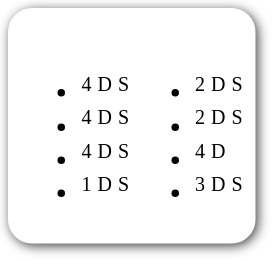<table style=" border-radius:1em; box-shadow: 0.1em 0.1em 0.5em rgba(0,0,0,0.75); background-color: white; border: 1px solid white; padding: 5px;">
<tr style="vertical-align:top;">
<td><br><ul><li><sup>4</sup> <sup>D</sup> <sup>S</sup></li><li><sup>4</sup> <sup>D</sup> <sup>S</sup></li><li><sup>4</sup> <sup>D</sup> <sup>S</sup></li><li><sup>1</sup> <sup>D</sup> <sup>S</sup></li></ul></td>
<td valign="top"><br><ul><li><sup>2</sup> <sup>D</sup> <sup>S</sup></li><li><sup>2</sup> <sup>D</sup> <sup>S</sup></li><li><sup>4</sup> <sup>D</sup></li><li><sup>3</sup> <sup>D</sup> <sup>S</sup></li></ul></td>
</tr>
</table>
